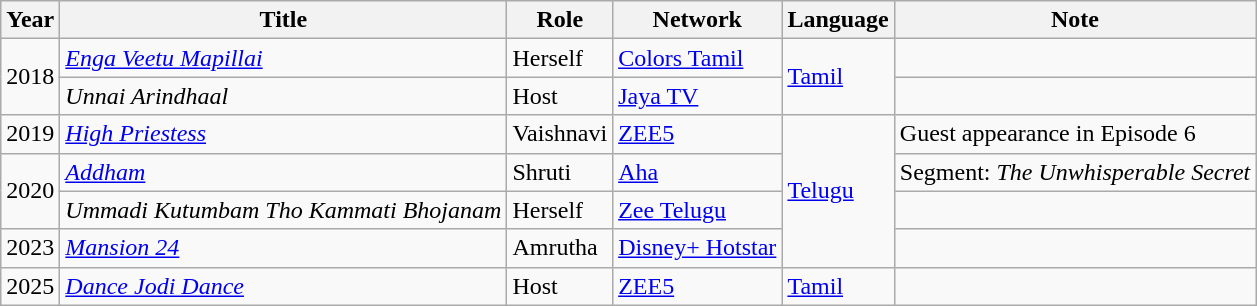<table class="wikitable sortable">
<tr style="text-align:center;">
<th scope="col">Year</th>
<th scope="col">Title</th>
<th scope="col">Role</th>
<th scope="col">Network</th>
<th scope="col">Language</th>
<th scope="col" class="unsortable">Note</th>
</tr>
<tr>
<td rowspan="2">2018</td>
<td><em><a href='#'>Enga Veetu Mapillai</a></em></td>
<td>Herself</td>
<td><a href='#'>Colors Tamil</a></td>
<td rowspan="2"><a href='#'>Tamil</a></td>
<td></td>
</tr>
<tr>
<td><em>Unnai Arindhaal</em></td>
<td>Host</td>
<td><a href='#'>Jaya TV</a></td>
<td></td>
</tr>
<tr>
<td>2019</td>
<td><em><a href='#'>High Priestess</a></em></td>
<td>Vaishnavi</td>
<td><a href='#'>ZEE5</a></td>
<td rowspan="4"><a href='#'>Telugu</a></td>
<td>Guest appearance in Episode 6</td>
</tr>
<tr>
<td rowspan="2">2020</td>
<td><em><a href='#'>Addham</a></em></td>
<td>Shruti</td>
<td><a href='#'>Aha</a></td>
<td>Segment: <em>The Unwhisperable Secret</em></td>
</tr>
<tr>
<td><em>Ummadi Kutumbam Tho Kammati Bhojanam</em></td>
<td>Herself</td>
<td><a href='#'>Zee Telugu</a></td>
<td></td>
</tr>
<tr>
<td>2023</td>
<td><em><a href='#'>Mansion 24</a></em></td>
<td>Amrutha</td>
<td><a href='#'>Disney+ Hotstar</a></td>
<td></td>
</tr>
<tr>
<td>2025</td>
<td><em><a href='#'>Dance Jodi Dance</a></em></td>
<td>Host</td>
<td><a href='#'>ZEE5</a></td>
<td><a href='#'>Tamil</a></td>
<td></td>
</tr>
</table>
